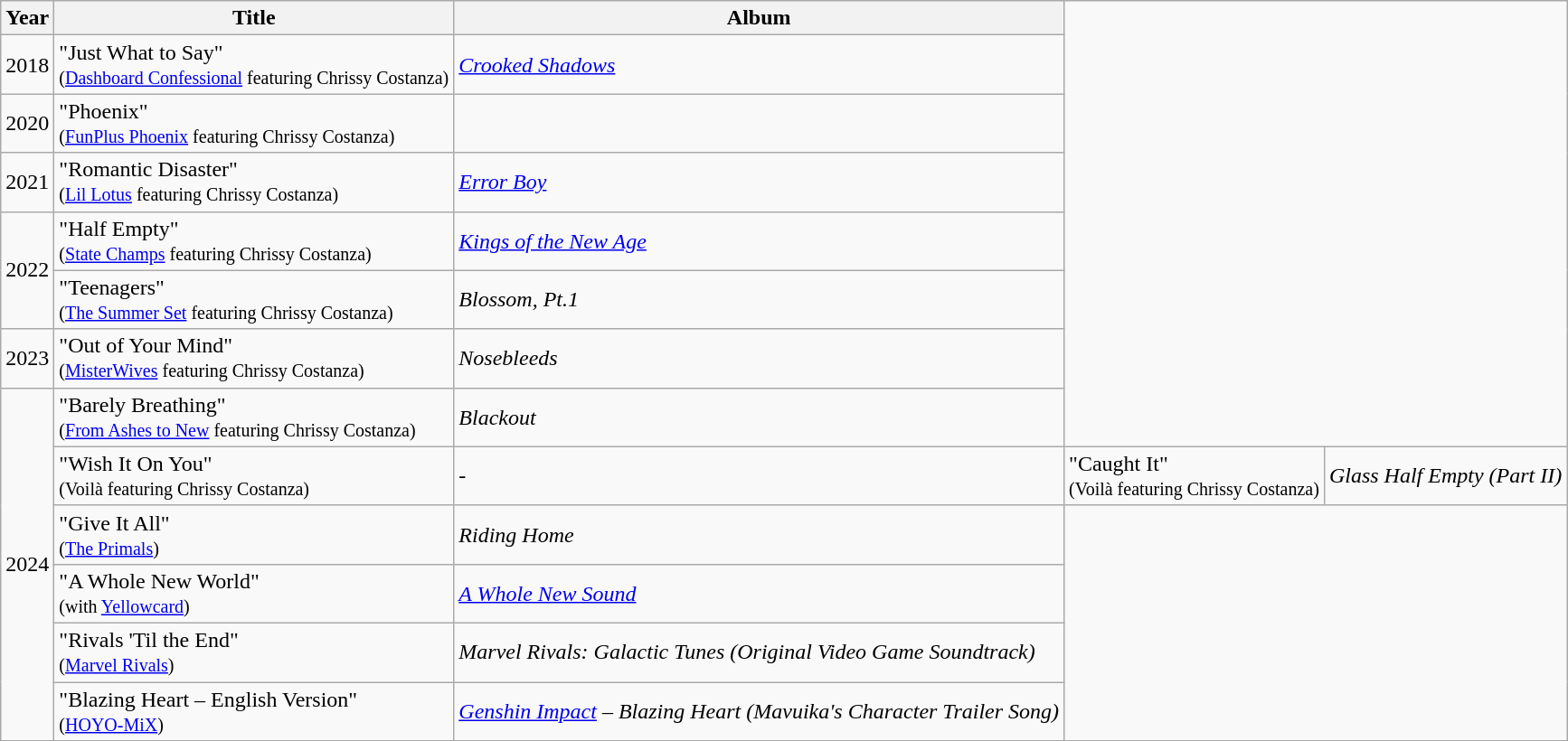<table class="wikitable">
<tr>
<th>Year</th>
<th>Title</th>
<th>Album</th>
</tr>
<tr>
<td>2018</td>
<td>"Just What to Say"<br><small>(<a href='#'>Dashboard Confessional</a> featuring Chrissy Costanza)</small></td>
<td><em><a href='#'>Crooked Shadows</a></em></td>
</tr>
<tr>
<td>2020</td>
<td>"Phoenix" <br><small>(<a href='#'>FunPlus Phoenix</a> featuring Chrissy Costanza)</small></td>
<td></td>
</tr>
<tr>
<td>2021</td>
<td>"Romantic Disaster"<br><small>(<a href='#'>Lil Lotus</a> featuring Chrissy Costanza)</small></td>
<td><em><a href='#'>Error Boy</a></em></td>
</tr>
<tr>
<td rowspan="2">2022</td>
<td>"Half Empty"<br><small>(<a href='#'>State Champs</a> featuring Chrissy Costanza)</small></td>
<td><em><a href='#'>Kings of the New Age</a></em></td>
</tr>
<tr>
<td>"Teenagers"<br><small>(<a href='#'>The Summer Set</a> featuring Chrissy Costanza)</small></td>
<td><em>Blossom, Pt.1</em></td>
</tr>
<tr>
<td rowspan="1">2023</td>
<td>"Out of Your Mind"<br><small>(<a href='#'>MisterWives</a> featuring Chrissy Costanza)</small></td>
<td><em>Nosebleeds</em></td>
</tr>
<tr>
<td rowspan="7">2024</td>
<td>"Barely Breathing"<br><small>(<a href='#'>From Ashes to New</a> featuring Chrissy Costanza)</small></td>
<td><em>Blackout</em></td>
</tr>
<tr>
<td>"Wish It On You"<br><small>(Voilà featuring Chrissy Costanza)</small></td>
<td>-</td>
<td>"Caught It"<br><small>(Voilà featuring Chrissy Costanza)</small></td>
<td><em>Glass Half Empty (Part II)</em></td>
</tr>
<tr>
<td>"Give It All"<br><small>(<a href='#'>The Primals</a>)</small></td>
<td><em>Riding Home</em></td>
</tr>
<tr>
<td>"A Whole New World"<br><small>(with <a href='#'>Yellowcard</a>)</small></td>
<td><em><a href='#'>A Whole New Sound</a></em></td>
</tr>
<tr>
<td>"Rivals 'Til the End"<br><small>(<a href='#'>Marvel Rivals</a>)</small></td>
<td><em>Marvel Rivals: Galactic Tunes (Original Video Game Soundtrack)</em></td>
</tr>
<tr>
<td>"Blazing Heart – English Version"<br><small>(<a href='#'>HOYO-MiX</a>)</small></td>
<td><em><a href='#'>Genshin Impact</a> – Blazing Heart (Mavuika's Character Trailer Song)</em></td>
</tr>
</table>
